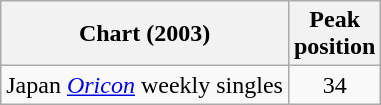<table class="wikitable sortable">
<tr>
<th>Chart (2003)</th>
<th>Peak<br>position</th>
</tr>
<tr>
<td>Japan <em><a href='#'>Oricon</a></em> weekly singles</td>
<td align="center">34</td>
</tr>
</table>
